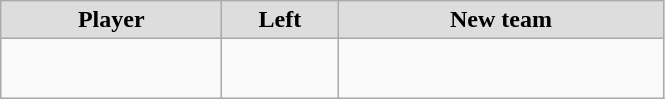<table class="wikitable" style="text-align: center">
<tr align="center"  bgcolor="#dddddd">
<td style="width:140px"><strong>Player</strong></td>
<td style="width:70px"><strong>Left</strong></td>
<td style="width:210px"><strong>New team</strong></td>
</tr>
<tr style="height:40px">
<td></td>
<td style="font-size: 80%"></td>
<td></td>
</tr>
</table>
